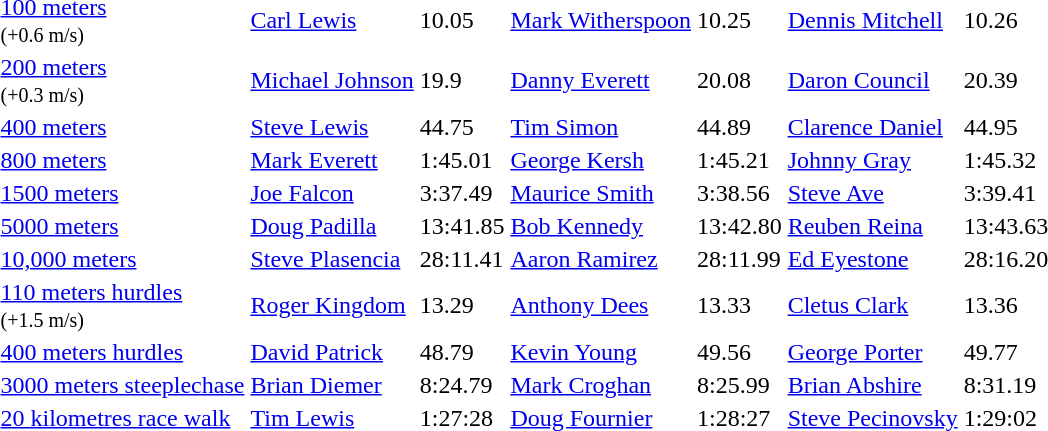<table>
<tr>
<td><a href='#'>100 meters</a> <br><small>(+0.6 m/s)</small></td>
<td><a href='#'>Carl Lewis</a></td>
<td>10.05</td>
<td><a href='#'>Mark Witherspoon</a></td>
<td>10.25</td>
<td><a href='#'>Dennis Mitchell</a></td>
<td>10.26</td>
</tr>
<tr>
<td><a href='#'>200 meters</a> <br><small>(+0.3 m/s)</small></td>
<td><a href='#'>Michael Johnson</a></td>
<td>19.9</td>
<td><a href='#'>Danny Everett</a></td>
<td>20.08</td>
<td><a href='#'>Daron Council</a></td>
<td>20.39</td>
</tr>
<tr>
<td><a href='#'>400 meters</a></td>
<td><a href='#'>Steve Lewis</a></td>
<td>44.75</td>
<td><a href='#'>Tim Simon</a></td>
<td>44.89</td>
<td><a href='#'>Clarence Daniel</a></td>
<td>44.95</td>
</tr>
<tr>
<td><a href='#'>800 meters</a></td>
<td><a href='#'>Mark Everett</a></td>
<td>1:45.01</td>
<td><a href='#'>George Kersh</a></td>
<td>1:45.21</td>
<td><a href='#'>Johnny Gray</a></td>
<td>1:45.32</td>
</tr>
<tr>
<td><a href='#'>1500 meters</a></td>
<td><a href='#'>Joe Falcon</a></td>
<td>3:37.49</td>
<td><a href='#'>Maurice Smith</a></td>
<td>3:38.56</td>
<td><a href='#'>Steve Ave</a></td>
<td>3:39.41</td>
</tr>
<tr>
<td><a href='#'>5000 meters</a></td>
<td><a href='#'>Doug Padilla</a></td>
<td>13:41.85</td>
<td><a href='#'>Bob Kennedy</a></td>
<td>13:42.80</td>
<td><a href='#'>Reuben Reina</a></td>
<td>13:43.63</td>
</tr>
<tr>
<td><a href='#'>10,000 meters</a></td>
<td><a href='#'>Steve Plasencia</a></td>
<td>28:11.41</td>
<td><a href='#'>Aaron Ramirez</a></td>
<td>28:11.99</td>
<td><a href='#'>Ed Eyestone</a></td>
<td>28:16.20</td>
</tr>
<tr>
<td><a href='#'>110 meters hurdles</a><br><small>(+1.5 m/s)</small></td>
<td><a href='#'>Roger Kingdom</a></td>
<td>13.29</td>
<td><a href='#'>Anthony Dees</a></td>
<td>13.33</td>
<td><a href='#'>Cletus Clark</a></td>
<td>13.36</td>
</tr>
<tr>
<td><a href='#'>400 meters hurdles</a></td>
<td><a href='#'>David Patrick</a></td>
<td>48.79</td>
<td><a href='#'>Kevin Young</a></td>
<td>49.56</td>
<td><a href='#'>George Porter</a></td>
<td>49.77</td>
</tr>
<tr>
<td><a href='#'>3000 meters steeplechase</a></td>
<td><a href='#'>Brian Diemer</a></td>
<td>8:24.79</td>
<td><a href='#'>Mark Croghan</a></td>
<td>8:25.99</td>
<td><a href='#'>Brian Abshire</a></td>
<td>8:31.19</td>
</tr>
<tr>
<td><a href='#'>20 kilometres race walk</a></td>
<td><a href='#'>Tim Lewis</a></td>
<td>1:27:28</td>
<td><a href='#'>Doug Fournier</a></td>
<td>1:28:27</td>
<td><a href='#'>Steve Pecinovsky</a></td>
<td>1:29:02</td>
</tr>
</table>
